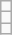<table class="wikitable" style="text-align:center;">
<tr>
<td></td>
</tr>
<tr>
<td></td>
</tr>
<tr>
<td></td>
</tr>
</table>
